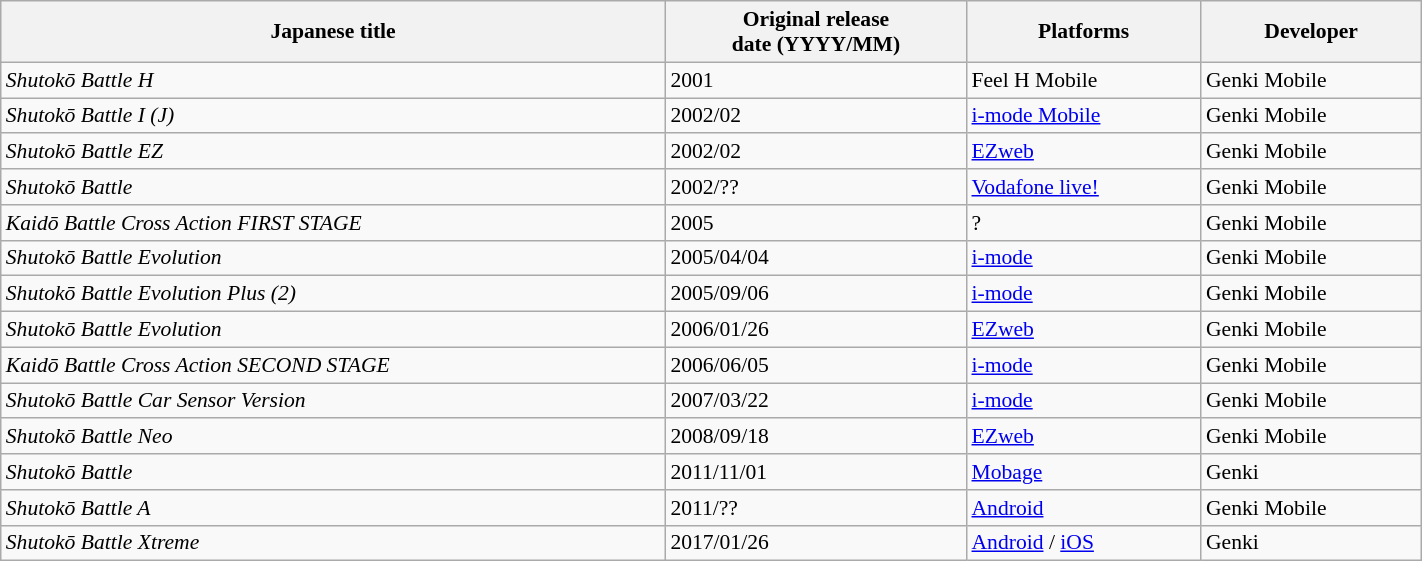<table class="wikitable sortable" style="min-width: 75%; font-size: 90%;">
<tr>
<th>Japanese title</th>
<th>Original release<br>date (YYYY/MM)</th>
<th>Platforms</th>
<th>Developer</th>
</tr>
<tr>
<td><em>Shutokō Battle H</em></td>
<td>2001</td>
<td>Feel H Mobile</td>
<td>Genki Mobile</td>
</tr>
<tr>
<td><em>Shutokō Battle I (J)</em></td>
<td>2002/02</td>
<td><a href='#'>i-mode Mobile</a></td>
<td>Genki Mobile</td>
</tr>
<tr>
<td><em>Shutokō Battle EZ</em></td>
<td>2002/02</td>
<td><a href='#'>EZweb</a></td>
<td>Genki Mobile</td>
</tr>
<tr>
<td><em>Shutokō Battle</em></td>
<td>2002/??</td>
<td><a href='#'>Vodafone live!</a></td>
<td>Genki Mobile</td>
</tr>
<tr>
<td><em>Kaidō Battle Cross Action FIRST STAGE</em></td>
<td>2005</td>
<td>?</td>
<td>Genki Mobile</td>
</tr>
<tr>
<td><em>Shutokō Battle Evolution</em></td>
<td>2005/04/04</td>
<td><a href='#'>i-mode</a></td>
<td>Genki Mobile</td>
</tr>
<tr>
<td><em>Shutokō Battle Evolution Plus (2)</em></td>
<td>2005/09/06</td>
<td><a href='#'>i-mode</a></td>
<td>Genki Mobile</td>
</tr>
<tr>
<td><em>Shutokō Battle Evolution</em></td>
<td>2006/01/26</td>
<td><a href='#'>EZweb</a></td>
<td>Genki Mobile</td>
</tr>
<tr>
<td><em>Kaidō Battle Cross Action SECOND STAGE</em></td>
<td>2006/06/05</td>
<td><a href='#'>i-mode</a></td>
<td>Genki Mobile</td>
</tr>
<tr>
<td><em>Shutokō Battle Car Sensor Version</em></td>
<td>2007/03/22</td>
<td><a href='#'>i-mode</a></td>
<td>Genki Mobile</td>
</tr>
<tr>
<td><em>Shutokō Battle Neo</em></td>
<td>2008/09/18</td>
<td><a href='#'>EZweb</a></td>
<td>Genki Mobile</td>
</tr>
<tr>
<td><em>Shutokō Battle</em></td>
<td>2011/11/01</td>
<td><a href='#'>Mobage</a></td>
<td>Genki</td>
</tr>
<tr>
<td><em>Shutokō Battle A</em></td>
<td>2011/??</td>
<td><a href='#'>Android</a></td>
<td>Genki Mobile</td>
</tr>
<tr>
<td><em>Shutokō Battle Xtreme</em></td>
<td>2017/01/26</td>
<td><a href='#'>Android</a> / <a href='#'>iOS</a></td>
<td>Genki</td>
</tr>
</table>
